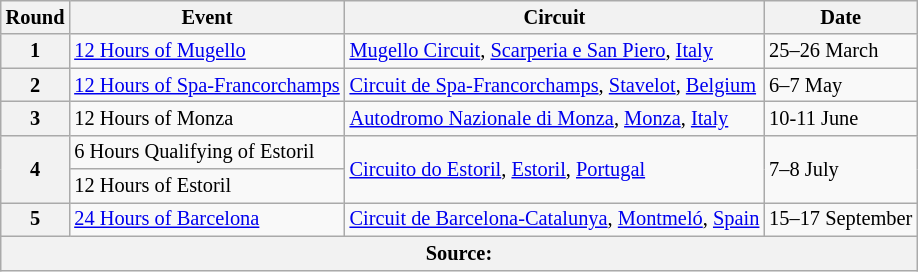<table class="wikitable" style="font-size: 85%;">
<tr>
<th>Round</th>
<th>Event</th>
<th>Circuit</th>
<th>Date</th>
</tr>
<tr>
<th>1</th>
<td><a href='#'>12 Hours of Mugello</a></td>
<td> <a href='#'>Mugello Circuit</a>, <a href='#'>Scarperia e San Piero</a>, <a href='#'>Italy</a></td>
<td>25–26 March</td>
</tr>
<tr>
<th>2</th>
<td><a href='#'>12 Hours of Spa-Francorchamps</a></td>
<td> <a href='#'>Circuit de Spa-Francorchamps</a>, <a href='#'>Stavelot</a>, <a href='#'>Belgium</a></td>
<td>6–7 May</td>
</tr>
<tr>
<th>3</th>
<td>12 Hours of Monza</td>
<td> <a href='#'>Autodromo Nazionale di Monza</a>, <a href='#'>Monza</a>, <a href='#'>Italy</a></td>
<td>10-11 June</td>
</tr>
<tr>
<th rowspan=2>4</th>
<td>6 Hours Qualifying of Estoril</td>
<td rowspan=2> <a href='#'>Circuito do Estoril</a>, <a href='#'>Estoril</a>, <a href='#'>Portugal</a></td>
<td rowspan=2>7–8 July</td>
</tr>
<tr>
<td>12 Hours of Estoril</td>
</tr>
<tr>
<th>5</th>
<td><a href='#'>24 Hours of Barcelona</a></td>
<td> <a href='#'>Circuit de Barcelona-Catalunya</a>, <a href='#'>Montmeló</a>, <a href='#'>Spain</a></td>
<td>15–17 September</td>
</tr>
<tr>
<th colspan=6>Source:</th>
</tr>
</table>
